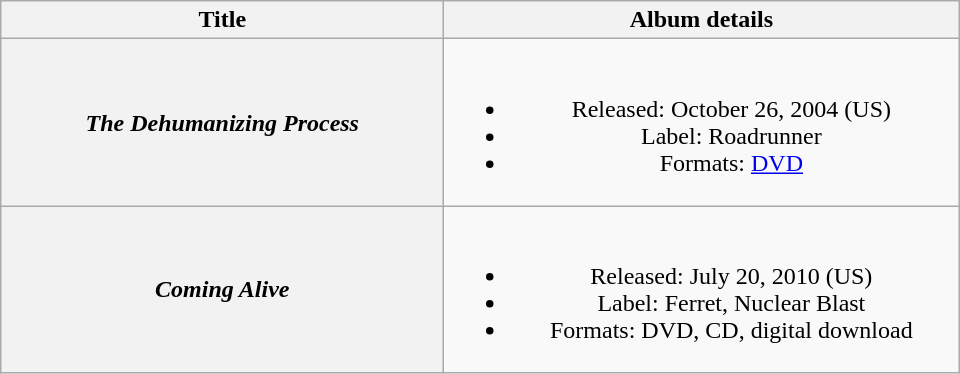<table class="wikitable plainrowheaders" style="text-align:center;">
<tr>
<th scope="col" style="width:18em;">Title</th>
<th scope="col" style="width:21em;">Album details</th>
</tr>
<tr>
<th scope="row"><em>The Dehumanizing Process</em></th>
<td><br><ul><li>Released: October 26, 2004 <span>(US)</span></li><li>Label: Roadrunner</li><li>Formats: <a href='#'>DVD</a></li></ul></td>
</tr>
<tr>
<th scope="row"><em>Coming Alive</em></th>
<td><br><ul><li>Released: July 20, 2010 <span>(US)</span></li><li>Label: Ferret, Nuclear Blast</li><li>Formats: DVD, CD, digital download</li></ul></td>
</tr>
</table>
